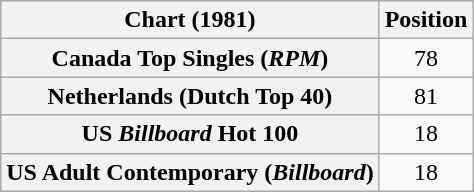<table class="wikitable sortable plainrowheaders" style="text-align:center">
<tr>
<th scope="col">Chart (1981)</th>
<th scope="col">Position</th>
</tr>
<tr>
<th scope="row">Canada Top Singles (<em>RPM</em>)</th>
<td>78</td>
</tr>
<tr>
<th scope="row">Netherlands (Dutch Top 40)</th>
<td>81</td>
</tr>
<tr>
<th scope="row">US <em>Billboard</em> Hot 100</th>
<td>18</td>
</tr>
<tr>
<th scope="row">US Adult Contemporary (<em>Billboard</em>)</th>
<td>18</td>
</tr>
</table>
